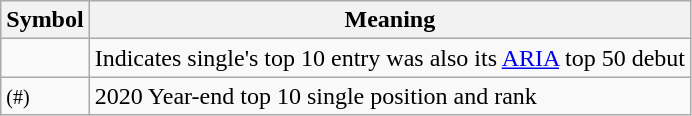<table Class="wikitable">
<tr>
<th>Symbol</th>
<th>Meaning</th>
</tr>
<tr '>
<td></td>
<td>Indicates single's top 10 entry was also its <a href='#'>ARIA</a> top 50 debut</td>
</tr>
<tr>
<td><small>(#)</small></td>
<td>2020 Year-end top 10 single position and rank</td>
</tr>
</table>
